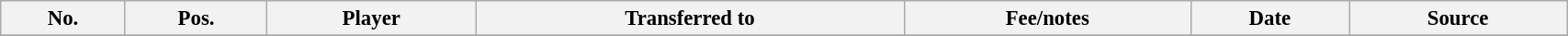<table class="wikitable sortable" style="width:90%; font-size:95%;">
<tr>
<th>No.</th>
<th>Pos.</th>
<th>Player</th>
<th>Transferred to</th>
<th>Fee/notes</th>
<th>Date</th>
<th>Source</th>
</tr>
<tr>
</tr>
</table>
